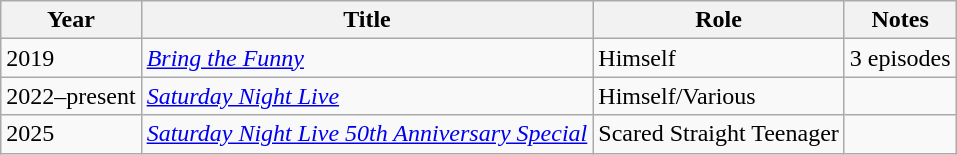<table class="wikitable sortable">
<tr>
<th>Year</th>
<th>Title</th>
<th>Role</th>
<th class="unsortable">Notes</th>
</tr>
<tr>
<td>2019</td>
<td><em><a href='#'>Bring the Funny</a></em></td>
<td>Himself</td>
<td>3 episodes</td>
</tr>
<tr>
<td>2022–present</td>
<td><em><a href='#'>Saturday Night Live</a></em></td>
<td>Himself/Various</td>
<td></td>
</tr>
<tr>
<td>2025</td>
<td><a href='#'><em>Saturday Night Live 50th Anniversary Special</em></a></td>
<td>Scared Straight Teenager</td>
<td></td>
</tr>
</table>
